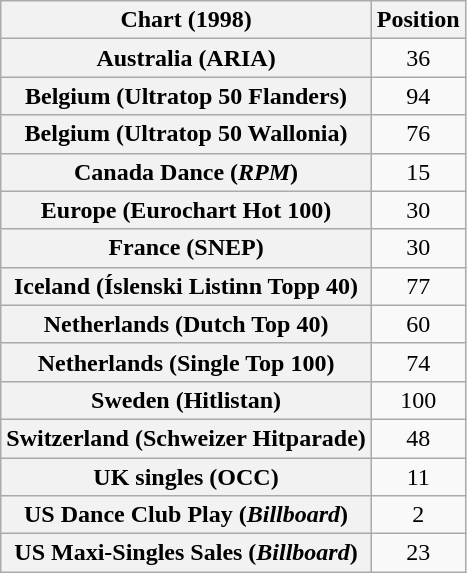<table class="wikitable sortable plainrowheaders" style="text-align:center">
<tr>
<th scope="col">Chart (1998)</th>
<th scope="col">Position</th>
</tr>
<tr>
<th scope="row">Australia (ARIA)</th>
<td>36</td>
</tr>
<tr>
<th scope="row">Belgium (Ultratop 50 Flanders)</th>
<td>94</td>
</tr>
<tr>
<th scope="row">Belgium (Ultratop 50 Wallonia)</th>
<td>76</td>
</tr>
<tr>
<th scope="row">Canada Dance (<em>RPM</em>)</th>
<td>15</td>
</tr>
<tr>
<th scope="row">Europe (Eurochart Hot 100)</th>
<td>30</td>
</tr>
<tr>
<th scope="row">France (SNEP)</th>
<td>30</td>
</tr>
<tr>
<th scope="row">Iceland (Íslenski Listinn Topp 40)</th>
<td>77</td>
</tr>
<tr>
<th scope="row">Netherlands (Dutch Top 40)</th>
<td>60</td>
</tr>
<tr>
<th scope="row">Netherlands (Single Top 100)</th>
<td>74</td>
</tr>
<tr>
<th scope="row">Sweden (Hitlistan)</th>
<td align="center">100</td>
</tr>
<tr>
<th scope="row">Switzerland (Schweizer Hitparade)</th>
<td>48</td>
</tr>
<tr>
<th scope="row">UK singles (OCC)</th>
<td>11</td>
</tr>
<tr>
<th scope="row">US Dance Club Play (<em>Billboard</em>)</th>
<td>2</td>
</tr>
<tr>
<th scope="row">US Maxi-Singles Sales (<em>Billboard</em>)</th>
<td>23</td>
</tr>
</table>
